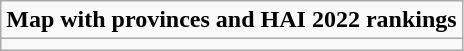<table role= "presentation" class="wikitable mw-collapsible mw-collapsed">
<tr>
<td><strong>Map with provinces and HAI 2022 rankings</strong></td>
</tr>
<tr>
<td></td>
</tr>
</table>
